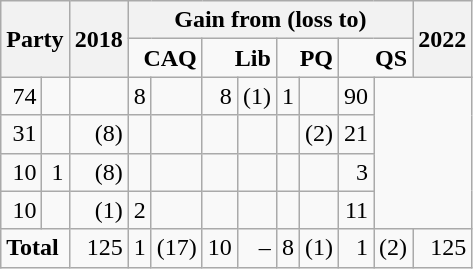<table class="wikitable" style="text-align:right;">
<tr>
<th rowspan="2" colspan="2">Party</th>
<th rowspan="2">2018</th>
<th colspan="8">Gain from (loss to)</th>
<th rowspan="2">2022</th>
</tr>
<tr>
<td colspan="2" ><strong>CAQ</strong></td>
<td colspan="2" ><strong>Lib</strong></td>
<td colspan="2" ><strong>PQ</strong></td>
<td colspan="2" ><strong>QS</strong></td>
</tr>
<tr align = "right">
<td>74</td>
<td></td>
<td></td>
<td>8</td>
<td></td>
<td>8</td>
<td>(1)</td>
<td>1</td>
<td></td>
<td>90</td>
</tr>
<tr>
<td>31</td>
<td></td>
<td>(8)</td>
<td></td>
<td></td>
<td></td>
<td></td>
<td></td>
<td>(2)</td>
<td>21</td>
</tr>
<tr>
<td>10</td>
<td>1</td>
<td>(8)</td>
<td></td>
<td></td>
<td></td>
<td></td>
<td></td>
<td></td>
<td>3</td>
</tr>
<tr>
<td>10</td>
<td></td>
<td>(1)</td>
<td>2</td>
<td></td>
<td></td>
<td></td>
<td></td>
<td></td>
<td>11</td>
</tr>
<tr>
<td colspan=2 align="left"><strong>Total</strong></td>
<td>125</td>
<td>1</td>
<td>(17)</td>
<td>10</td>
<td>–</td>
<td>8</td>
<td>(1)</td>
<td>1</td>
<td>(2)</td>
<td>125</td>
</tr>
</table>
